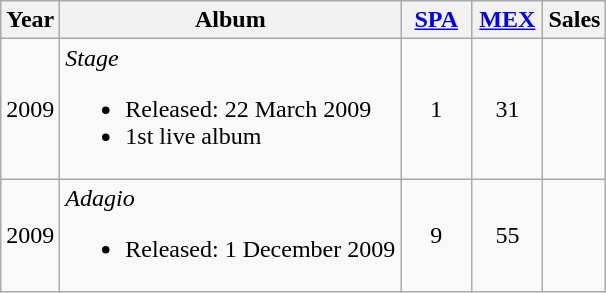<table class="wikitable">
<tr>
<th>Year</th>
<th>Album</th>
<th width="40"><a href='#'>SPA</a><br></th>
<th width="40"><a href='#'>MEX</a><br></th>
<th>Sales<br></th>
</tr>
<tr>
<td>2009</td>
<td><em>Stage</em><br><ul><li>Released: 22 March 2009</li><li>1st live album</li></ul></td>
<td align="center">1</td>
<td align="center">31</td>
<td><small></small></td>
</tr>
<tr>
<td>2009</td>
<td><em>Adagio</em><br><ul><li>Released: 1 December 2009</li></ul></td>
<td align="center">9</td>
<td align="center">55</td>
<td><small></small></td>
</tr>
</table>
